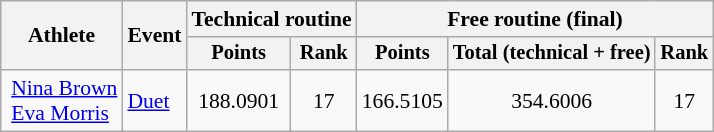<table class="wikitable" style="font-size:90%">
<tr>
<th rowspan="2">Athlete</th>
<th rowspan="2">Event</th>
<th colspan=2>Technical routine</th>
<th colspan=3>Free routine (final)</th>
</tr>
<tr style="font-size:95%">
<th>Points</th>
<th>Rank</th>
<th>Points</th>
<th>Total (technical + free)</th>
<th>Rank</th>
</tr>
<tr align=center>
<td align=left> <a href='#'>Nina Brown</a><br> <a href='#'>Eva Morris</a></td>
<td align=left><a href='#'>Duet</a></td>
<td>188.0901</td>
<td>17</td>
<td>166.5105</td>
<td>354.6006</td>
<td>17</td>
</tr>
</table>
